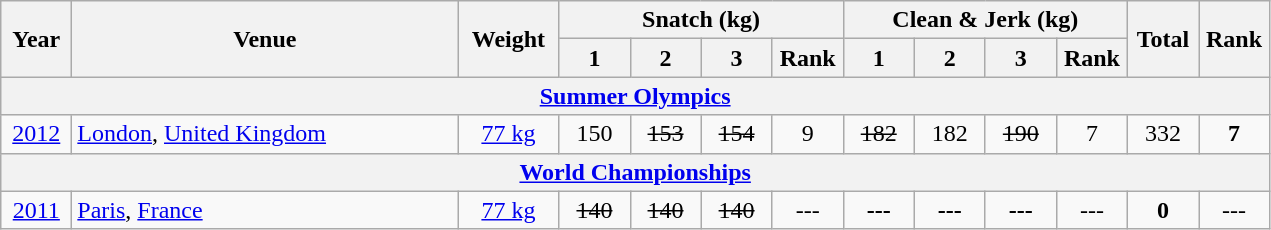<table class = "wikitable" style="text-align:center;">
<tr>
<th rowspan=2 width=40>Year</th>
<th rowspan=2 width=250>Venue</th>
<th rowspan=2 width=60>Weight</th>
<th colspan=4>Snatch (kg)</th>
<th colspan=4>Clean & Jerk (kg)</th>
<th rowspan=2 width=40>Total</th>
<th rowspan=2 width=40>Rank</th>
</tr>
<tr>
<th width=40>1</th>
<th width=40>2</th>
<th width=40>3</th>
<th width=40>Rank</th>
<th width=40>1</th>
<th width=40>2</th>
<th width=40>3</th>
<th width=40>Rank</th>
</tr>
<tr>
<th colspan=13><a href='#'>Summer Olympics</a></th>
</tr>
<tr>
<td><a href='#'>2012</a></td>
<td align=left> <a href='#'>London</a>, <a href='#'>United Kingdom</a></td>
<td><a href='#'>77 kg</a></td>
<td>150</td>
<td><s>153 </s></td>
<td><s>154 </s></td>
<td>9</td>
<td><s>182 </s></td>
<td>182</td>
<td><s>190 </s></td>
<td>7</td>
<td>332</td>
<td><strong>7</strong></td>
</tr>
<tr>
<th colspan=13><a href='#'>World Championships</a></th>
</tr>
<tr>
<td><a href='#'>2011</a></td>
<td align=left> <a href='#'>Paris</a>, <a href='#'>France</a></td>
<td><a href='#'>77 kg</a></td>
<td><s>140</s></td>
<td><s>140</s></td>
<td><s>140</s></td>
<td>---</td>
<td><strong>---</strong></td>
<td><strong>---</strong></td>
<td><strong>---</strong></td>
<td>---</td>
<td><strong>0</strong></td>
<td>---</td>
</tr>
</table>
